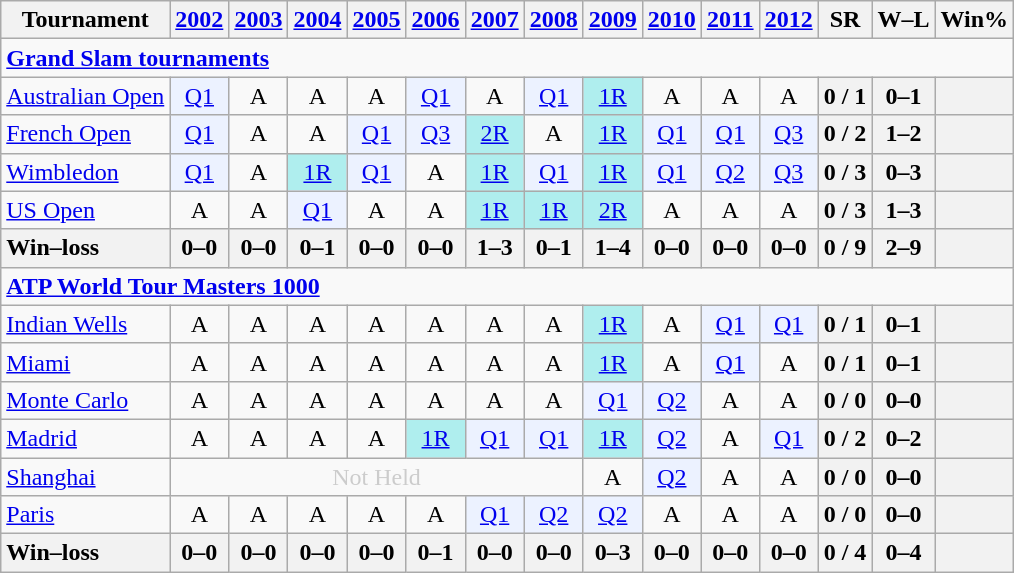<table class=wikitable style=text-align:center>
<tr>
<th>Tournament</th>
<th><a href='#'>2002</a></th>
<th><a href='#'>2003</a></th>
<th><a href='#'>2004</a></th>
<th><a href='#'>2005</a></th>
<th><a href='#'>2006</a></th>
<th><a href='#'>2007</a></th>
<th><a href='#'>2008</a></th>
<th><a href='#'>2009</a></th>
<th><a href='#'>2010</a></th>
<th><a href='#'>2011</a></th>
<th><a href='#'>2012</a></th>
<th>SR</th>
<th>W–L</th>
<th>Win%</th>
</tr>
<tr>
<td colspan=25 style=text-align:left><a href='#'><strong>Grand Slam tournaments</strong></a></td>
</tr>
<tr>
<td align=left><a href='#'>Australian Open</a></td>
<td bgcolor=ecf2ff><a href='#'>Q1</a></td>
<td>A</td>
<td>A</td>
<td>A</td>
<td bgcolor=ecf2ff><a href='#'>Q1</a></td>
<td>A</td>
<td bgcolor=ecf2ff><a href='#'>Q1</a></td>
<td bgcolor=afeeee><a href='#'>1R</a></td>
<td>A</td>
<td>A</td>
<td>A</td>
<th>0 / 1</th>
<th>0–1</th>
<th></th>
</tr>
<tr>
<td align=left><a href='#'>French Open</a></td>
<td bgcolor=ecf2ff><a href='#'>Q1</a></td>
<td>A</td>
<td>A</td>
<td bgcolor=ecf2ff><a href='#'>Q1</a></td>
<td bgcolor=ecf2ff><a href='#'>Q3</a></td>
<td bgcolor=afeeee><a href='#'>2R</a></td>
<td>A</td>
<td bgcolor=afeeee><a href='#'>1R</a></td>
<td bgcolor=ecf2ff><a href='#'>Q1</a></td>
<td bgcolor=ecf2ff><a href='#'>Q1</a></td>
<td bgcolor=ecf2ff><a href='#'>Q3</a></td>
<th>0 / 2</th>
<th>1–2</th>
<th></th>
</tr>
<tr>
<td align=left><a href='#'>Wimbledon</a></td>
<td bgcolor=ecf2ff><a href='#'>Q1</a></td>
<td>A</td>
<td bgcolor=afeeee><a href='#'>1R</a></td>
<td bgcolor=ecf2ff><a href='#'>Q1</a></td>
<td>A</td>
<td bgcolor=afeeee><a href='#'>1R</a></td>
<td bgcolor=ecf2ff><a href='#'>Q1</a></td>
<td bgcolor=afeeee><a href='#'>1R</a></td>
<td bgcolor=ecf2ff><a href='#'>Q1</a></td>
<td bgcolor=ecf2ff><a href='#'>Q2</a></td>
<td bgcolor=ecf2ff><a href='#'>Q3</a></td>
<th>0 / 3</th>
<th>0–3</th>
<th></th>
</tr>
<tr>
<td align=left><a href='#'>US Open</a></td>
<td>A</td>
<td>A</td>
<td bgcolor=ecf2ff><a href='#'>Q1</a></td>
<td>A</td>
<td>A</td>
<td bgcolor=afeeee><a href='#'>1R</a></td>
<td bgcolor=afeeee><a href='#'>1R</a></td>
<td bgcolor=afeeee><a href='#'>2R</a></td>
<td>A</td>
<td>A</td>
<td>A</td>
<th>0 / 3</th>
<th>1–3</th>
<th></th>
</tr>
<tr>
<th style=text-align:left>Win–loss</th>
<th>0–0</th>
<th>0–0</th>
<th>0–1</th>
<th>0–0</th>
<th>0–0</th>
<th>1–3</th>
<th>0–1</th>
<th>1–4</th>
<th>0–0</th>
<th>0–0</th>
<th>0–0</th>
<th>0 / 9</th>
<th>2–9</th>
<th></th>
</tr>
<tr>
<td colspan=15 align=left><strong><a href='#'>ATP World Tour Masters 1000</a></strong></td>
</tr>
<tr>
<td align=left><a href='#'>Indian Wells</a></td>
<td>A</td>
<td>A</td>
<td>A</td>
<td>A</td>
<td>A</td>
<td>A</td>
<td>A</td>
<td bgcolor=afeeee><a href='#'>1R</a></td>
<td>A</td>
<td bgcolor=ecf2ff><a href='#'>Q1</a></td>
<td bgcolor=ecf2ff><a href='#'>Q1</a></td>
<th>0 / 1</th>
<th>0–1</th>
<th></th>
</tr>
<tr>
<td align=left><a href='#'>Miami</a></td>
<td>A</td>
<td>A</td>
<td>A</td>
<td>A</td>
<td>A</td>
<td>A</td>
<td>A</td>
<td bgcolor=afeeee><a href='#'>1R</a></td>
<td>A</td>
<td bgcolor=ecf2ff><a href='#'>Q1</a></td>
<td>A</td>
<th>0 / 1</th>
<th>0–1</th>
<th></th>
</tr>
<tr>
<td align=left><a href='#'>Monte Carlo</a></td>
<td>A</td>
<td>A</td>
<td>A</td>
<td>A</td>
<td>A</td>
<td>A</td>
<td>A</td>
<td bgcolor=ecf2ff><a href='#'>Q1</a></td>
<td bgcolor=ecf2ff><a href='#'>Q2</a></td>
<td>A</td>
<td>A</td>
<th>0 / 0</th>
<th>0–0</th>
<th></th>
</tr>
<tr>
<td align=left><a href='#'>Madrid</a></td>
<td>A</td>
<td>A</td>
<td>A</td>
<td>A</td>
<td bgcolor=afeeee><a href='#'>1R</a></td>
<td bgcolor=ecf2ff><a href='#'>Q1</a></td>
<td bgcolor=ecf2ff><a href='#'>Q1</a></td>
<td bgcolor=afeeee><a href='#'>1R</a></td>
<td bgcolor=ecf2ff><a href='#'>Q2</a></td>
<td>A</td>
<td bgcolor=ecf2ff><a href='#'>Q1</a></td>
<th>0 / 2</th>
<th>0–2</th>
<th></th>
</tr>
<tr>
<td align=left><a href='#'>Shanghai</a></td>
<td align="center" colspan="7" style="color:#cccccc;">Not Held</td>
<td>A</td>
<td bgcolor=ecf2ff><a href='#'>Q2</a></td>
<td>A</td>
<td>A</td>
<th>0 / 0</th>
<th>0–0</th>
<th></th>
</tr>
<tr>
<td align=left><a href='#'>Paris</a></td>
<td>A</td>
<td>A</td>
<td>A</td>
<td>A</td>
<td>A</td>
<td bgcolor=ecf2ff><a href='#'>Q1</a></td>
<td bgcolor=ecf2ff><a href='#'>Q2</a></td>
<td bgcolor=ecf2ff><a href='#'>Q2</a></td>
<td>A</td>
<td>A</td>
<td>A</td>
<th>0 / 0</th>
<th>0–0</th>
<th></th>
</tr>
<tr>
<th style=text-align:left>Win–loss</th>
<th>0–0</th>
<th>0–0</th>
<th>0–0</th>
<th>0–0</th>
<th>0–1</th>
<th>0–0</th>
<th>0–0</th>
<th>0–3</th>
<th>0–0</th>
<th>0–0</th>
<th>0–0</th>
<th>0 / 4</th>
<th>0–4</th>
<th></th>
</tr>
</table>
